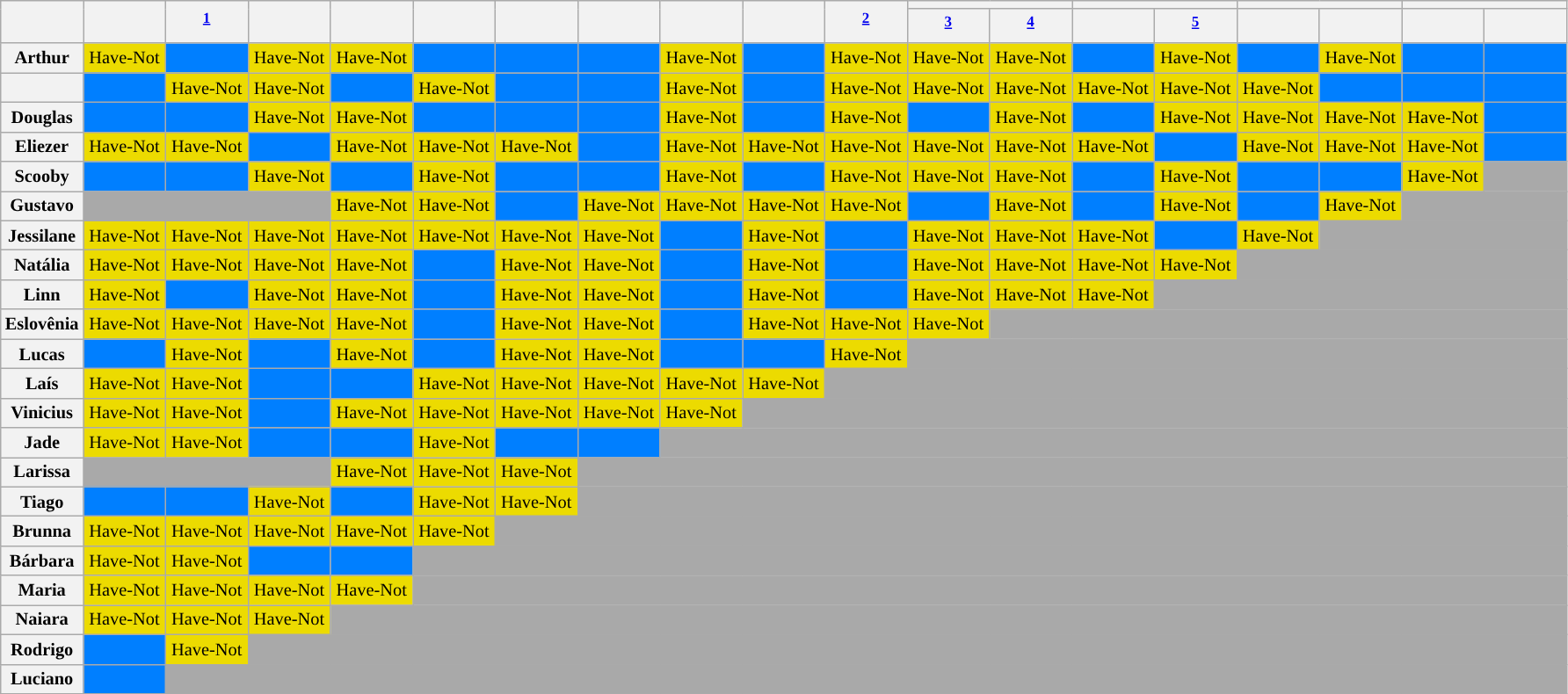<table class="wikitable" style="text-align:center; font-size:85%; ">
<tr>
<th rowspan=2 width=05.25%></th>
<th rowspan=2 width=05.25%></th>
<th rowspan=2 width=05.25%><sup><a href='#'>1</a></sup></th>
<th rowspan=2 width=05.25%></th>
<th rowspan=2 width=05.25%></th>
<th rowspan=2 width=05.25%></th>
<th rowspan=2 width=05.25%></th>
<th rowspan=2 width=05.25%></th>
<th rowspan=2 width=05.25%></th>
<th rowspan=2 width=05.25%></th>
<th rowspan=2 width=05.25%><sup><a href='#'>2</a></sup></th>
<th colspan=2 width=10.50%></th>
<th colspan=2 width=10.50%></th>
<th colspan=2 width=10.50%></th>
<th colspan=2 width=10.50%></th>
</tr>
<tr>
<th width=5.25%><sup><a href='#'>3</a></sup></th>
<th width=5.25%><sup><a href='#'>4</a></sup></th>
<th width=5.25%></th>
<th width=5.25%><sup><a href='#'>5</a></sup></th>
<th width=5.25%></th>
<th width=5.25%></th>
<th width=5.25%></th>
<th width=5.25%></th>
</tr>
<tr>
<th>Arthur</th>
<td bgcolor=ECDB00>Have-Not</td>
<td bgcolor=007FFF></td>
<td bgcolor=ECDB00>Have-Not</td>
<td bgcolor=ECDB00>Have-Not</td>
<td bgcolor=007FFF></td>
<td bgcolor=007FFF></td>
<td bgcolor=007FFF></td>
<td bgcolor=ECDB00>Have-Not</td>
<td bgcolor=007FFF></td>
<td bgcolor=ECDB00>Have-Not</td>
<td bgcolor=ECDB00>Have-Not</td>
<td bgcolor=ECDB00>Have-Not</td>
<td bgcolor=007FFF></td>
<td bgcolor=ECDB00>Have-Not</td>
<td bgcolor=007FFF></td>
<td bgcolor=ECDB00>Have-Not</td>
<td bgcolor=007FFF></td>
<td bgcolor=007FFF></td>
</tr>
<tr>
<th></th>
<td bgcolor=007FFF></td>
<td bgcolor=ECDB00>Have-Not</td>
<td bgcolor=ECDB00>Have-Not</td>
<td bgcolor=007FFF></td>
<td bgcolor=ECDB00>Have-Not</td>
<td bgcolor=007FFF></td>
<td bgcolor=007FFF></td>
<td bgcolor=ECDB00>Have-Not</td>
<td bgcolor=007FFF></td>
<td bgcolor=ECDB00>Have-Not</td>
<td bgcolor=ECDB00>Have-Not</td>
<td bgcolor=ECDB00>Have-Not</td>
<td bgcolor=ECDB00>Have-Not</td>
<td bgcolor=ECDB00>Have-Not</td>
<td bgcolor=ECDB00>Have-Not</td>
<td bgcolor=007FFF></td>
<td bgcolor=007FFF></td>
<td bgcolor=007FFF></td>
</tr>
<tr>
<th>Douglas</th>
<td bgcolor=007FFF></td>
<td bgcolor=007FFF></td>
<td bgcolor=ECDB00>Have-Not</td>
<td bgcolor=ECDB00>Have-Not</td>
<td bgcolor=007FFF></td>
<td bgcolor=007FFF></td>
<td bgcolor=007FFF></td>
<td bgcolor=ECDB00>Have-Not</td>
<td bgcolor=007FFF></td>
<td bgcolor=ECDB00>Have-Not</td>
<td bgcolor=007FFF></td>
<td bgcolor=ECDB00>Have-Not</td>
<td bgcolor=007FFF></td>
<td bgcolor=ECDB00>Have-Not</td>
<td bgcolor=ECDB00>Have-Not</td>
<td bgcolor=ECDB00>Have-Not</td>
<td bgcolor=ECDB00>Have-Not</td>
<td bgcolor=007FFF></td>
</tr>
<tr>
<th>Eliezer</th>
<td bgcolor=ECDB00>Have-Not</td>
<td bgcolor=ECDB00>Have-Not</td>
<td bgcolor=007FFF></td>
<td bgcolor=ECDB00>Have-Not</td>
<td bgcolor=ECDB00>Have-Not</td>
<td bgcolor=ECDB00>Have-Not</td>
<td bgcolor=007FFF></td>
<td bgcolor=ECDB00>Have-Not</td>
<td bgcolor=ECDB00>Have-Not</td>
<td bgcolor=ECDB00>Have-Not</td>
<td bgcolor=ECDB00>Have-Not</td>
<td bgcolor=ECDB00>Have-Not</td>
<td bgcolor=ECDB00>Have-Not</td>
<td bgcolor=007FFF></td>
<td bgcolor=ECDB00>Have-Not</td>
<td bgcolor=ECDB00>Have-Not</td>
<td bgcolor=ECDB00>Have-Not</td>
<td bgcolor=007FFF></td>
</tr>
<tr>
<th>Scooby</th>
<td bgcolor=007FFF></td>
<td bgcolor=007FFF></td>
<td bgcolor=ECDB00>Have-Not</td>
<td bgcolor=007FFF></td>
<td bgcolor=ECDB00>Have-Not</td>
<td bgcolor=007FFF></td>
<td bgcolor=007FFF></td>
<td bgcolor=ECDB00>Have-Not</td>
<td bgcolor=007FFF></td>
<td bgcolor=ECDB00>Have-Not</td>
<td bgcolor=ECDB00>Have-Not</td>
<td bgcolor=ECDB00>Have-Not</td>
<td bgcolor=007FFF></td>
<td bgcolor=ECDB00>Have-Not</td>
<td bgcolor=007FFF></td>
<td bgcolor=007FFF></td>
<td bgcolor=ECDB00>Have-Not</td>
<td colspan="1" bgcolor="A9A9A9"></td>
</tr>
<tr>
<th>Gustavo</th>
<td bgcolor=A9A9A9 colspan=3></td>
<td bgcolor=ECDB00>Have-Not</td>
<td bgcolor=ECDB00>Have-Not</td>
<td bgcolor=007FFF></td>
<td bgcolor=ECDB00>Have-Not</td>
<td bgcolor=ECDB00>Have-Not</td>
<td bgcolor=ECDB00>Have-Not</td>
<td bgcolor=ECDB00>Have-Not</td>
<td bgcolor=007FFF></td>
<td bgcolor=ECDB00>Have-Not</td>
<td bgcolor=007FFF></td>
<td bgcolor=ECDB00>Have-Not</td>
<td bgcolor=007FFF></td>
<td bgcolor=ECDB00>Have-Not</td>
<td colspan="2" bgcolor="A9A9A9"></td>
</tr>
<tr>
<th>Jessilane</th>
<td bgcolor=ECDB00>Have-Not</td>
<td bgcolor=ECDB00>Have-Not</td>
<td bgcolor=ECDB00>Have-Not</td>
<td bgcolor=ECDB00>Have-Not</td>
<td bgcolor=ECDB00>Have-Not</td>
<td bgcolor=ECDB00>Have-Not</td>
<td bgcolor=ECDB00>Have-Not</td>
<td bgcolor=007FFF></td>
<td bgcolor=ECDB00>Have-Not</td>
<td bgcolor=007FFF></td>
<td bgcolor=ECDB00>Have-Not</td>
<td bgcolor=ECDB00>Have-Not</td>
<td bgcolor=ECDB00>Have-Not</td>
<td bgcolor=007FFF></td>
<td bgcolor=ECDB00>Have-Not</td>
<td colspan="3" bgcolor="A9A9A9"></td>
</tr>
<tr>
<th>Natália</th>
<td bgcolor=ECDB00>Have-Not</td>
<td bgcolor=ECDB00>Have-Not</td>
<td bgcolor=ECDB00>Have-Not</td>
<td bgcolor=ECDB00>Have-Not</td>
<td bgcolor=007FFF></td>
<td bgcolor=ECDB00>Have-Not</td>
<td bgcolor=ECDB00>Have-Not</td>
<td bgcolor=007FFF></td>
<td bgcolor=ECDB00>Have-Not</td>
<td bgcolor=007FFF></td>
<td bgcolor=ECDB00>Have-Not</td>
<td bgcolor=ECDB00>Have-Not</td>
<td bgcolor=ECDB00>Have-Not</td>
<td bgcolor=ECDB00>Have-Not</td>
<td colspan="4" bgcolor="A9A9A9"></td>
</tr>
<tr>
<th>Linn</th>
<td bgcolor=ECDB00>Have-Not</td>
<td bgcolor=007FFF></td>
<td bgcolor=ECDB00>Have-Not</td>
<td bgcolor=ECDB00>Have-Not</td>
<td bgcolor=007FFF></td>
<td bgcolor=ECDB00>Have-Not</td>
<td bgcolor=ECDB00>Have-Not</td>
<td bgcolor=007FFF></td>
<td bgcolor=ECDB00>Have-Not</td>
<td bgcolor=007FFF></td>
<td bgcolor=ECDB00>Have-Not</td>
<td bgcolor=ECDB00>Have-Not</td>
<td bgcolor=ECDB00>Have-Not</td>
<td colspan="5" bgcolor="A9A9A9"></td>
</tr>
<tr>
<th>Eslovênia</th>
<td bgcolor=ECDB00>Have-Not</td>
<td bgcolor=ECDB00>Have-Not</td>
<td bgcolor=ECDB00>Have-Not</td>
<td bgcolor=ECDB00>Have-Not</td>
<td bgcolor=007FFF></td>
<td bgcolor=ECDB00>Have-Not</td>
<td bgcolor=ECDB00>Have-Not</td>
<td bgcolor=007FFF></td>
<td bgcolor=ECDB00>Have-Not</td>
<td bgcolor=ECDB00>Have-Not</td>
<td bgcolor=ECDB00>Have-Not</td>
<td colspan="7" bgcolor="A9A9A9"></td>
</tr>
<tr>
<th>Lucas</th>
<td bgcolor=007FFF></td>
<td bgcolor=ECDB00>Have-Not</td>
<td bgcolor=007FFF></td>
<td bgcolor=ECDB00>Have-Not</td>
<td bgcolor=007FFF></td>
<td bgcolor=ECDB00>Have-Not</td>
<td bgcolor=ECDB00>Have-Not</td>
<td bgcolor=007FFF></td>
<td bgcolor=007FFF></td>
<td bgcolor=ECDB00>Have-Not</td>
<td colspan="8" bgcolor="A9A9A9"></td>
</tr>
<tr>
<th>Laís</th>
<td bgcolor=ECDB00>Have-Not</td>
<td bgcolor=ECDB00>Have-Not</td>
<td bgcolor=007FFF></td>
<td bgcolor=007FFF></td>
<td bgcolor=ECDB00>Have-Not</td>
<td bgcolor=ECDB00>Have-Not</td>
<td bgcolor=ECDB00>Have-Not</td>
<td bgcolor=ECDB00>Have-Not</td>
<td bgcolor=ECDB00>Have-Not</td>
<td colspan="9" bgcolor="A9A9A9"></td>
</tr>
<tr>
<th>Vinicius</th>
<td bgcolor=ECDB00>Have-Not</td>
<td bgcolor=ECDB00>Have-Not</td>
<td bgcolor=007FFF></td>
<td bgcolor=ECDB00>Have-Not</td>
<td bgcolor=ECDB00>Have-Not</td>
<td bgcolor=ECDB00>Have-Not</td>
<td bgcolor=ECDB00>Have-Not</td>
<td bgcolor=ECDB00>Have-Not</td>
<td colspan="10" bgcolor="A9A9A9"></td>
</tr>
<tr>
<th>Jade</th>
<td bgcolor=ECDB00>Have-Not</td>
<td bgcolor=ECDB00>Have-Not</td>
<td bgcolor=007FFF></td>
<td bgcolor=007FFF></td>
<td bgcolor=ECDB00>Have-Not</td>
<td bgcolor=007FFF></td>
<td bgcolor=007FFF></td>
<td colspan="11" bgcolor="A9A9A9"></td>
</tr>
<tr>
<th>Larissa</th>
<td bgcolor=A9A9A9 colspan=3></td>
<td bgcolor=ECDB00>Have-Not</td>
<td bgcolor=ECDB00>Have-Not</td>
<td bgcolor=ECDB00>Have-Not</td>
<td colspan="12" bgcolor="A9A9A9"></td>
</tr>
<tr>
<th>Tiago</th>
<td bgcolor=007FFF></td>
<td bgcolor=007FFF></td>
<td bgcolor=ECDB00>Have-Not</td>
<td bgcolor=007FFF></td>
<td bgcolor=ECDB00>Have-Not</td>
<td bgcolor=ECDB00>Have-Not</td>
<td colspan="12" bgcolor="A9A9A9"></td>
</tr>
<tr>
<th>Brunna</th>
<td bgcolor=ECDB00>Have-Not</td>
<td bgcolor=ECDB00>Have-Not</td>
<td bgcolor=ECDB00>Have-Not</td>
<td bgcolor=ECDB00>Have-Not</td>
<td bgcolor=ECDB00>Have-Not</td>
<td colspan="13" bgcolor="A9A9A9"></td>
</tr>
<tr>
<th>Bárbara</th>
<td bgcolor=ECDB00>Have-Not</td>
<td bgcolor=ECDB00>Have-Not</td>
<td bgcolor=007FFF></td>
<td bgcolor=007FFF></td>
<td colspan="14" bgcolor="A9A9A9"></td>
</tr>
<tr>
<th>Maria</th>
<td bgcolor=ECDB00>Have-Not</td>
<td bgcolor=ECDB00>Have-Not</td>
<td bgcolor=ECDB00>Have-Not</td>
<td bgcolor=ECDB00>Have-Not</td>
<td colspan="14" bgcolor="A9A9A9"></td>
</tr>
<tr>
<th>Naiara</th>
<td bgcolor=ECDB00>Have-Not</td>
<td bgcolor=ECDB00>Have-Not</td>
<td bgcolor=ECDB00>Have-Not</td>
<td colspan="15" bgcolor="A9A9A9"></td>
</tr>
<tr>
<th>Rodrigo</th>
<td bgcolor=007FFF></td>
<td bgcolor=ECDB00>Have-Not</td>
<td colspan="16" bgcolor="A9A9A9"></td>
</tr>
<tr>
<th>Luciano</th>
<td bgcolor=007FFF></td>
<td colspan="17" bgcolor="A9A9A9"></td>
</tr>
</table>
